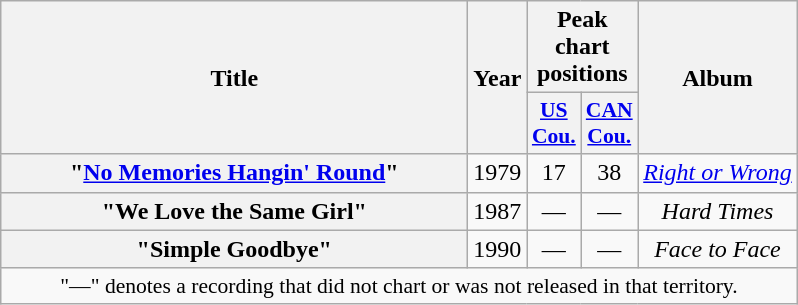<table class="wikitable plainrowheaders" style="text-align:center;">
<tr>
<th scope="col" rowspan="2" style="width:19em;">Title</th>
<th scope="col" rowspan="2">Year</th>
<th scope="col" colspan="2">Peak chart<br>positions</th>
<th scope="col" rowspan="2">Album</th>
</tr>
<tr>
<th scope="col" style="width:2em;font-size:90%;"><a href='#'>US<br>Cou.</a><br></th>
<th scope="col" style="width:2em;font-size:90%;"><a href='#'>CAN<br>Cou.</a><br></th>
</tr>
<tr>
<th scope="row">"<a href='#'>No Memories Hangin' Round</a>"<br></th>
<td>1979</td>
<td>17</td>
<td>38</td>
<td><em><a href='#'>Right or Wrong</a></em></td>
</tr>
<tr>
<th scope="row">"We Love the Same Girl"<br></th>
<td>1987</td>
<td>—</td>
<td>—</td>
<td><em>Hard Times</em></td>
</tr>
<tr>
<th scope="row">"Simple Goodbye"<br></th>
<td>1990</td>
<td>—</td>
<td>—</td>
<td><em>Face to Face</em></td>
</tr>
<tr>
<td colspan="5" style="font-size:90%">"—" denotes a recording that did not chart or was not released in that territory.</td>
</tr>
</table>
